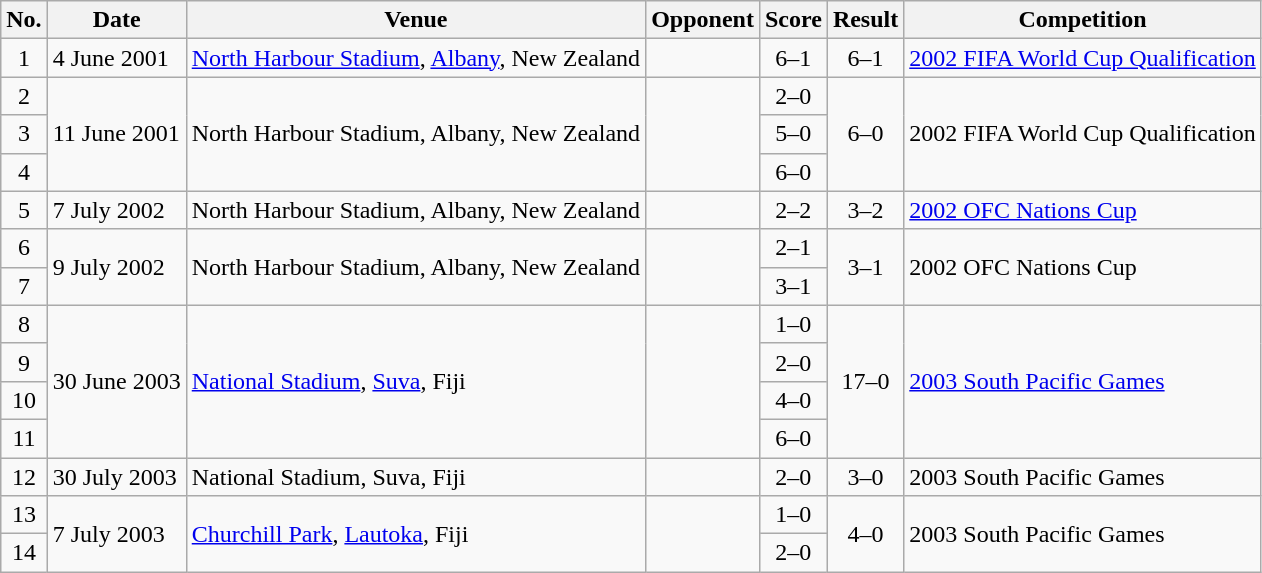<table class="wikitable sortable">
<tr>
<th>No.</th>
<th>Date</th>
<th>Venue</th>
<th>Opponent</th>
<th>Score</th>
<th>Result</th>
<th>Competition</th>
</tr>
<tr>
<td style=text-align:center>1</td>
<td>4 June 2001</td>
<td><a href='#'>North Harbour Stadium</a>, <a href='#'>Albany</a>, New Zealand</td>
<td></td>
<td style=text-align:center>6–1</td>
<td style=text-align:center>6–1</td>
<td><a href='#'>2002 FIFA World Cup Qualification</a></td>
</tr>
<tr>
<td style=text-align:center>2</td>
<td rowspan=3>11 June 2001</td>
<td rowspan=3>North Harbour Stadium, Albany, New Zealand</td>
<td rowspan=3></td>
<td style=text-align:center>2–0</td>
<td rowspan=3 style=text-align:center>6–0</td>
<td rowspan=3>2002 FIFA World Cup Qualification</td>
</tr>
<tr>
<td style=text-align:center>3</td>
<td style=text-align:center>5–0</td>
</tr>
<tr>
<td style=text-align:center>4</td>
<td style=text-align:center>6–0</td>
</tr>
<tr>
<td style=text-align:center>5</td>
<td>7 July 2002</td>
<td>North Harbour Stadium, Albany, New Zealand</td>
<td></td>
<td style=text-align:center>2–2</td>
<td style=text-align:center>3–2</td>
<td><a href='#'>2002 OFC Nations Cup</a></td>
</tr>
<tr>
<td style=text-align:center>6</td>
<td rowspan=2>9 July 2002</td>
<td rowspan=2>North Harbour Stadium, Albany, New Zealand</td>
<td rowspan=2 style=text-align:center></td>
<td style=text-align:center>2–1</td>
<td rowspan=2 style=text-align:center>3–1</td>
<td rowspan=2>2002 OFC Nations Cup</td>
</tr>
<tr>
<td style=text-align:center>7</td>
<td style=text-align:center>3–1</td>
</tr>
<tr>
<td style=text-align:center>8</td>
<td rowspan=4>30 June 2003</td>
<td rowspan=4><a href='#'>National Stadium</a>, <a href='#'>Suva</a>, Fiji</td>
<td rowspan=4></td>
<td style=text-align:center>1–0</td>
<td rowspan=4 style=text-align:center>17–0</td>
<td rowspan=4><a href='#'>2003 South Pacific Games</a></td>
</tr>
<tr>
<td style=text-align:center>9</td>
<td style=text-align:center>2–0</td>
</tr>
<tr>
<td style=text-align:center>10</td>
<td style=text-align:center>4–0</td>
</tr>
<tr>
<td style=text-align:center>11</td>
<td style=text-align:center>6–0</td>
</tr>
<tr>
<td style=text-align:center>12</td>
<td>30 July 2003</td>
<td>National Stadium, Suva, Fiji</td>
<td></td>
<td style=text-align:center>2–0</td>
<td style=text-align:center>3–0</td>
<td>2003 South Pacific Games</td>
</tr>
<tr>
<td style=text-align:center>13</td>
<td rowspan=2>7 July 2003</td>
<td rowspan=2><a href='#'>Churchill Park</a>, <a href='#'>Lautoka</a>, Fiji</td>
<td rowspan=2></td>
<td style=text-align:center>1–0</td>
<td rowspan=2 style=text-align:center>4–0</td>
<td rowspan=2>2003 South Pacific Games</td>
</tr>
<tr>
<td style=text-align:center>14</td>
<td style=text-align:center>2–0</td>
</tr>
</table>
